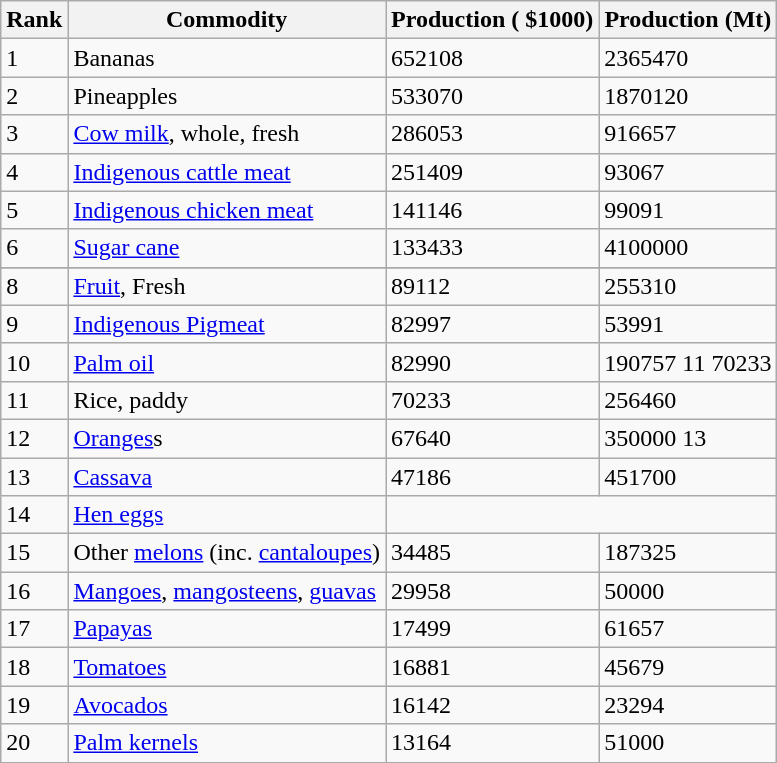<table class="wikitable">
<tr>
<th>Rank</th>
<th>Commodity</th>
<th>Production ( $1000)</th>
<th>Production (Mt)</th>
</tr>
<tr>
<td>1</td>
<td>Bananas</td>
<td>652108</td>
<td>2365470</td>
</tr>
<tr>
<td>2</td>
<td>Pineapples</td>
<td>533070</td>
<td>1870120</td>
</tr>
<tr>
<td>3</td>
<td><a href='#'>Cow milk</a>, whole, fresh</td>
<td>286053</td>
<td>916657</td>
</tr>
<tr>
<td>4</td>
<td><a href='#'>Indigenous cattle meat</a></td>
<td>251409</td>
<td>93067</td>
</tr>
<tr>
<td>5</td>
<td><a href='#'>Indigenous chicken meat</a></td>
<td>141146</td>
<td>99091</td>
</tr>
<tr>
<td>6</td>
<td><a href='#'>Sugar cane</a></td>
<td>133433</td>
<td>4100000</td>
</tr>
<tr>
</tr>
<tr>
<td>8</td>
<td><a href='#'>Fruit</a>, Fresh</td>
<td>89112</td>
<td>255310</td>
</tr>
<tr>
<td>9</td>
<td><a href='#'>Indigenous Pigmeat</a></td>
<td>82997</td>
<td>53991</td>
</tr>
<tr>
<td>10</td>
<td><a href='#'>Palm oil</a></td>
<td>82990</td>
<td>190757 11  70233</td>
</tr>
<tr>
<td>11</td>
<td>Rice, paddy</td>
<td>70233</td>
<td>256460</td>
</tr>
<tr>
<td>12</td>
<td><a href='#'>Oranges</a>s</td>
<td>67640</td>
<td>350000 13</td>
</tr>
<tr>
<td>13</td>
<td><a href='#'>Cassava</a></td>
<td>47186</td>
<td>451700</td>
</tr>
<tr>
<td>14</td>
<td><a href='#'>Hen eggs</a></td>
</tr>
<tr>
<td>15</td>
<td>Other <a href='#'>melons</a> (inc. <a href='#'>cantaloupes</a>)</td>
<td>34485</td>
<td>187325</td>
</tr>
<tr>
<td>16</td>
<td><a href='#'>Mangoes</a>, <a href='#'>mangosteens</a>, <a href='#'>guavas</a></td>
<td>29958</td>
<td>50000</td>
</tr>
<tr>
<td>17</td>
<td><a href='#'>Papayas</a></td>
<td>17499</td>
<td>61657</td>
</tr>
<tr>
<td>18</td>
<td><a href='#'>Tomatoes</a></td>
<td>16881</td>
<td>45679</td>
</tr>
<tr>
<td>19</td>
<td><a href='#'>Avocados</a></td>
<td>16142</td>
<td>23294</td>
</tr>
<tr>
<td>20</td>
<td><a href='#'>Palm kernels</a></td>
<td>13164</td>
<td>51000</td>
</tr>
</table>
